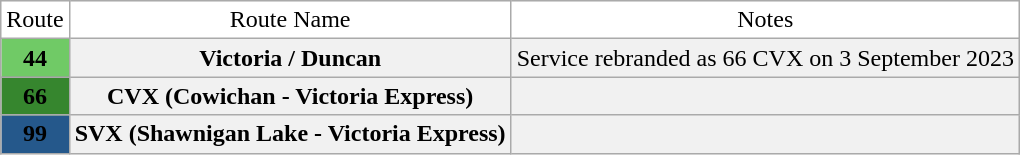<table style="border: black solid 1px" cellspacing="4" cellpadding="4" role="presentation" class="wikitable mw-collapsible mw-collapsed">
<tr>
<td style="background: #FFFFFF; text-align: center"><span>Route</span></td>
<td style="background: #FFFFFF; text-align: center"><span>Route Name</span></td>
<td style="background: #FFFFFF; text-align: center"><span>Notes</span></td>
</tr>
<tr>
<td style="background: #70CA66; text-align: center"><span><strong>44</strong></span></td>
<td style="background: #F1F1F1; text-align: center"><span><strong>Victoria / Duncan</strong></span></td>
<td style="background: #F1F1F1; text-align: center"><span>Service rebranded as 66 CVX on 3 September 2023</span></td>
</tr>
<tr>
<td style="background: #36862E; text-align: center"><span><strong>66</strong></span></td>
<td style="background: #F1F1F1; text-align: center"><span><strong>CVX (Cowichan - Victoria Express)</strong></span></td>
<td style="background: #F1F1F1; text-align: center"><span></span></td>
</tr>
<tr>
<td style="background: #25588B; text-align: center"><span><strong>99</strong></span></td>
<td style="background: #F1F1F1; text-align: center"><span><strong>SVX (Shawnigan Lake - Victoria Express)</strong></span></td>
<td style="background: #F1F1F1; text-align: center"><span></span></td>
</tr>
</table>
